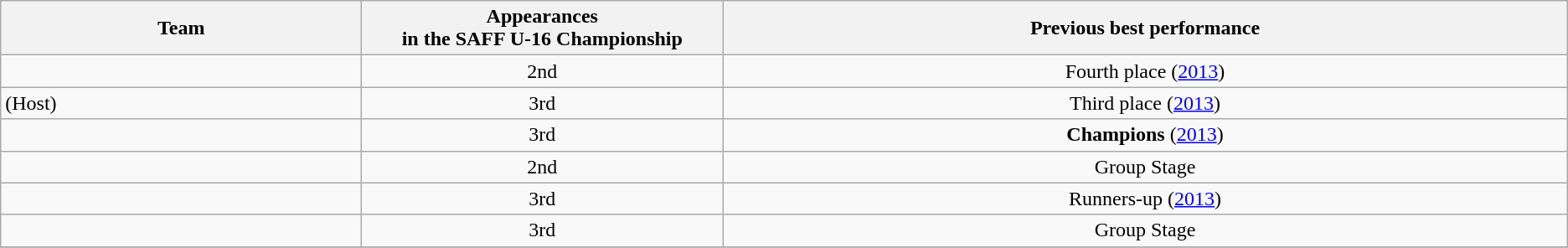<table class="wikitable">
<tr>
<th style="width:16.67%;">Team</th>
<th style="width:16.67%;">Appearances <br> in the SAFF U-16 Championship</th>
<th width=39%>Previous best performance</th>
</tr>
<tr>
<td align="left"></td>
<td align=center>2nd</td>
<td align=center>Fourth place (<a href='#'>2013</a>)</td>
</tr>
<tr>
<td align="left"> (Host)</td>
<td align=center>3rd</td>
<td align=center>Third place (<a href='#'>2013</a>)</td>
</tr>
<tr>
<td align="left"></td>
<td align=center>3rd</td>
<td align=center><strong>Champions</strong> (<a href='#'>2013</a>)</td>
</tr>
<tr>
<td align="left"></td>
<td align=center>2nd</td>
<td align=center>Group Stage</td>
</tr>
<tr>
<td align="left"></td>
<td align=center>3rd</td>
<td align=center>Runners-up (<a href='#'>2013</a>)</td>
</tr>
<tr>
<td align="left"></td>
<td align=center>3rd</td>
<td align=center>Group Stage</td>
</tr>
<tr>
</tr>
</table>
